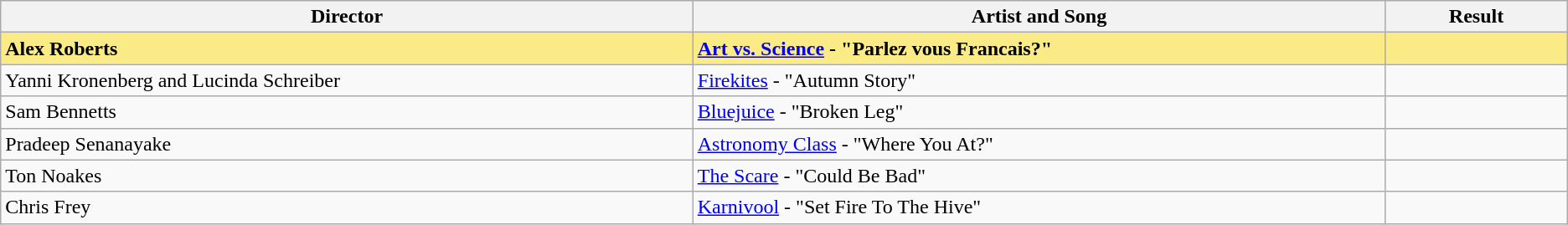<table class="sortable wikitable">
<tr>
<th width="19%">Director</th>
<th width="19%">Artist and Song</th>
<th width="5%">Result</th>
</tr>
<tr style="background:#FAEB86">
<td><strong>Alex Roberts</strong></td>
<td><strong><a href='#'>Art vs. Science</a> - "Parlez vous Francais?"</strong></td>
<td></td>
</tr>
<tr>
<td>Yanni Kronenberg and Lucinda Schreiber</td>
<td><a href='#'>Firekites</a> - "Autumn Story"</td>
<td></td>
</tr>
<tr>
<td>Sam Bennetts</td>
<td><a href='#'>Bluejuice</a> - "Broken Leg"</td>
<td></td>
</tr>
<tr>
<td>Pradeep Senanayake</td>
<td><a href='#'>Astronomy Class</a> - "Where You At?"</td>
<td></td>
</tr>
<tr>
<td>Ton Noakes</td>
<td><a href='#'>The Scare</a> - "Could Be Bad"</td>
<td></td>
</tr>
<tr>
<td>Chris Frey</td>
<td><a href='#'>Karnivool</a> - "Set Fire To The Hive"</td>
<td></td>
</tr>
</table>
